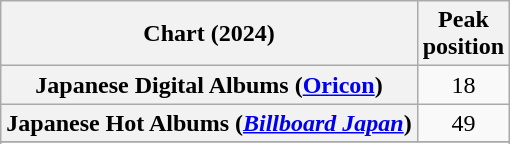<table class="wikitable sortable plainrowheaders" style="text-align:center;">
<tr>
<th scope="col">Chart (2024)</th>
<th scope="col">Peak<br>position</th>
</tr>
<tr>
<th scope="row">Japanese Digital Albums (<a href='#'>Oricon</a>)</th>
<td>18</td>
</tr>
<tr>
<th scope="row">Japanese Hot Albums (<em><a href='#'>Billboard Japan</a></em>)</th>
<td>49</td>
</tr>
<tr>
</tr>
<tr>
</tr>
</table>
